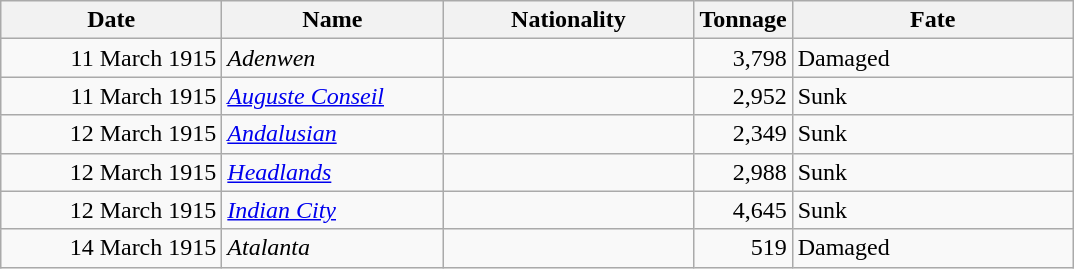<table class="wikitable sortable">
<tr>
<th width="140px">Date</th>
<th width="140px">Name</th>
<th width="160px">Nationality</th>
<th width="25px">Tonnage</th>
<th width="180px">Fate</th>
</tr>
<tr>
<td align="right">11 March 1915</td>
<td align="left"><em>Adenwen</em></td>
<td align="left"></td>
<td align="right">3,798</td>
<td align="left">Damaged</td>
</tr>
<tr>
<td align="right">11 March 1915</td>
<td align="left"><a href='#'><em>Auguste Conseil</em></a></td>
<td align="left"></td>
<td align="right">2,952</td>
<td align="left">Sunk</td>
</tr>
<tr>
<td align="right">12 March 1915</td>
<td align="left"><a href='#'><em>Andalusian</em></a></td>
<td align="left"></td>
<td align="right">2,349</td>
<td align="left">Sunk</td>
</tr>
<tr>
<td align="right">12 March 1915</td>
<td align="left"><a href='#'><em>Headlands</em></a></td>
<td align="left"></td>
<td align="right">2,988</td>
<td align="left">Sunk</td>
</tr>
<tr>
<td align="right">12 March 1915</td>
<td align="left"><a href='#'><em>Indian City</em></a></td>
<td align="left"></td>
<td align="right">4,645</td>
<td align="left">Sunk</td>
</tr>
<tr>
<td align="right">14 March 1915</td>
<td align="left"><em>Atalanta</em></td>
<td align="left"></td>
<td align="right">519</td>
<td align="left">Damaged</td>
</tr>
</table>
